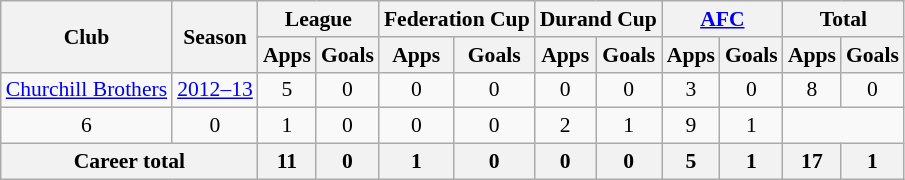<table class="wikitable" style="font-size:90%; text-align:center;">
<tr>
<th rowspan="2">Club</th>
<th rowspan="2">Season</th>
<th colspan="2">League</th>
<th colspan="2">Federation Cup</th>
<th colspan="2">Durand Cup</th>
<th colspan="2"><a href='#'>AFC</a></th>
<th colspan="2">Total</th>
</tr>
<tr>
<th>Apps</th>
<th>Goals</th>
<th>Apps</th>
<th>Goals</th>
<th>Apps</th>
<th>Goals</th>
<th>Apps</th>
<th>Goals</th>
<th>Apps</th>
<th>Goals</th>
</tr>
<tr>
<td rowspan="1"><a href='#'>Churchill Brothers</a></td>
<td><a href='#'>2012–13</a></td>
<td>5</td>
<td>0</td>
<td>0</td>
<td>0</td>
<td>0</td>
<td>0</td>
<td>3</td>
<td>0</td>
<td>8</td>
<td>0</td>
</tr>
<tr>
<td>6</td>
<td>0</td>
<td>1</td>
<td>0</td>
<td>0</td>
<td>0</td>
<td>2</td>
<td>1</td>
<td>9</td>
<td>1</td>
</tr>
<tr>
<th colspan="2">Career total</th>
<th>11</th>
<th>0</th>
<th>1</th>
<th>0</th>
<th>0</th>
<th>0</th>
<th>5</th>
<th>1</th>
<th>17</th>
<th>1</th>
</tr>
</table>
